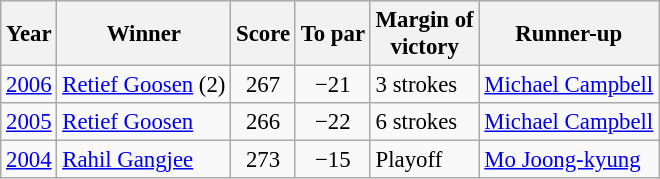<table class="wikitable" style="font-size:95%;">
<tr>
<th>Year</th>
<th>Winner</th>
<th>Score</th>
<th>To par</th>
<th>Margin of<br>victory</th>
<th>Runner-up</th>
</tr>
<tr>
<td><a href='#'>2006</a></td>
<td> <a href='#'>Retief Goosen</a> (2)</td>
<td align=center>267</td>
<td align=center>−21</td>
<td>3 strokes</td>
<td> <a href='#'>Michael Campbell</a></td>
</tr>
<tr>
<td><a href='#'>2005</a></td>
<td> <a href='#'>Retief Goosen</a></td>
<td align=center>266</td>
<td align=center>−22</td>
<td>6 strokes</td>
<td> <a href='#'>Michael Campbell</a></td>
</tr>
<tr>
<td><a href='#'>2004</a></td>
<td> <a href='#'>Rahil Gangjee</a></td>
<td align=center>273</td>
<td align=center>−15</td>
<td>Playoff</td>
<td> <a href='#'>Mo Joong-kyung</a></td>
</tr>
</table>
